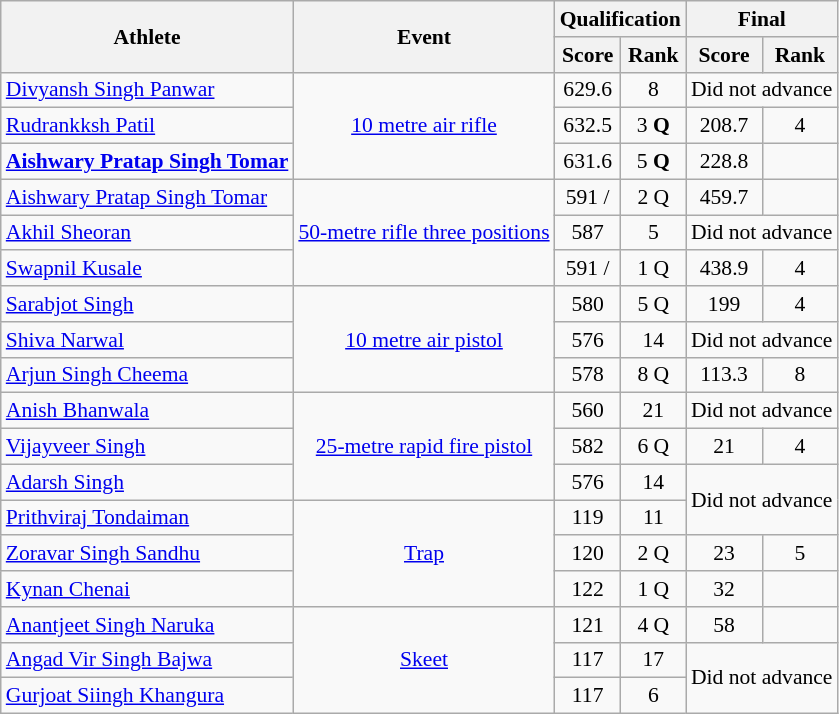<table class="wikitable" style="text-align:center; font-size:90%">
<tr>
<th rowspan="2">Athlete</th>
<th rowspan="2">Event</th>
<th colspan="2">Qualification</th>
<th colspan="2">Final</th>
</tr>
<tr>
<th>Score</th>
<th>Rank</th>
<th>Score</th>
<th>Rank</th>
</tr>
<tr>
<td style="text-align:left"><a href='#'>Divyansh Singh Panwar</a></td>
<td rowspan="3"><a href='#'>10 metre air rifle</a></td>
<td>629.6</td>
<td>8</td>
<td colspan=2>Did not advance</td>
</tr>
<tr>
<td style="text-align:left"><a href='#'>Rudrankksh Patil</a></td>
<td>632.5</td>
<td>3 <strong>Q</strong></td>
<td>208.7</td>
<td>4</td>
</tr>
<tr>
<td style="text-align:left"><strong><a href='#'>Aishwary Pratap Singh Tomar</a></strong></td>
<td>631.6</td>
<td>5 <strong>Q</strong></td>
<td>228.8</td>
<td><strong><em></td>
</tr>
<tr>
<td style="text-align:left"></strong><a href='#'>Aishwary Pratap Singh Tomar</a><strong></td>
<td rowspan="3"><a href='#'>50-metre rifle three positions</a></td>
<td>591 </strong>/<strong></td>
<td>2 </strong>Q<strong></td>
<td>459.7</td>
<td></strong><strong></td>
</tr>
<tr>
<td align=left><a href='#'>Akhil Sheoran</a></td>
<td>587</td>
<td>5</td>
<td colspan=2>Did not advance</td>
</tr>
<tr>
<td align=left><a href='#'>Swapnil Kusale</a></td>
<td>591 </strong>/<strong></td>
<td>1 </strong>Q<strong></td>
<td>438.9</td>
<td>4</td>
</tr>
<tr>
<td align=left><a href='#'>Sarabjot Singh</a></td>
<td rowspan="3"><a href='#'>10 metre air pistol</a></td>
<td>580</td>
<td>5 </strong>Q<strong></td>
<td>199</td>
<td>4</td>
</tr>
<tr>
<td align=left><a href='#'>Shiva Narwal</a></td>
<td>576</td>
<td>14</td>
<td colspan=2>Did not advance</td>
</tr>
<tr>
<td align=left><a href='#'>Arjun Singh Cheema</a></td>
<td>578</td>
<td>8 </strong>Q<strong></td>
<td>113.3</td>
<td>8</td>
</tr>
<tr>
<td align=left><a href='#'>Anish Bhanwala</a></td>
<td rowspan="3"><a href='#'>25-metre rapid fire pistol</a></td>
<td>560</td>
<td>21</td>
<td colspan=2>Did not advance</td>
</tr>
<tr>
<td align=left><a href='#'>Vijayveer Singh</a></td>
<td>582</td>
<td>6 </strong>Q<strong></td>
<td>21</td>
<td>4</td>
</tr>
<tr>
<td align=left><a href='#'>Adarsh Singh</a></td>
<td>576</td>
<td>14</td>
<td colspan=2 rowspan=2>Did not advance</td>
</tr>
<tr>
<td align=left><a href='#'>Prithviraj Tondaiman</a></td>
<td rowspan="3"><a href='#'>Trap</a></td>
<td>119</td>
<td>11</td>
</tr>
<tr>
<td align=left><a href='#'>Zoravar Singh Sandhu</a></td>
<td>120</td>
<td>2 </strong>Q<strong></td>
<td>23</td>
<td>5</td>
</tr>
<tr>
<td align=left></strong><a href='#'>Kynan Chenai</a><strong></td>
<td>122</td>
<td>1 </strong>Q<strong></td>
<td>32</td>
<td></strong><strong></td>
</tr>
<tr>
<td align=left></strong><a href='#'>Anantjeet Singh Naruka</a><strong></td>
<td rowspan="3"><a href='#'>Skeet</a></td>
<td>121</td>
<td>4 </strong>Q<strong></td>
<td>58</td>
<td></strong><strong></td>
</tr>
<tr>
<td align=left><a href='#'>Angad Vir Singh Bajwa</a></td>
<td>117</td>
<td>17</td>
<td colspan=2 rowspan=2>Did not advance</td>
</tr>
<tr>
<td align=left><a href='#'>Gurjoat Siingh Khangura</a></td>
<td>117</td>
<td>6</td>
</tr>
</table>
